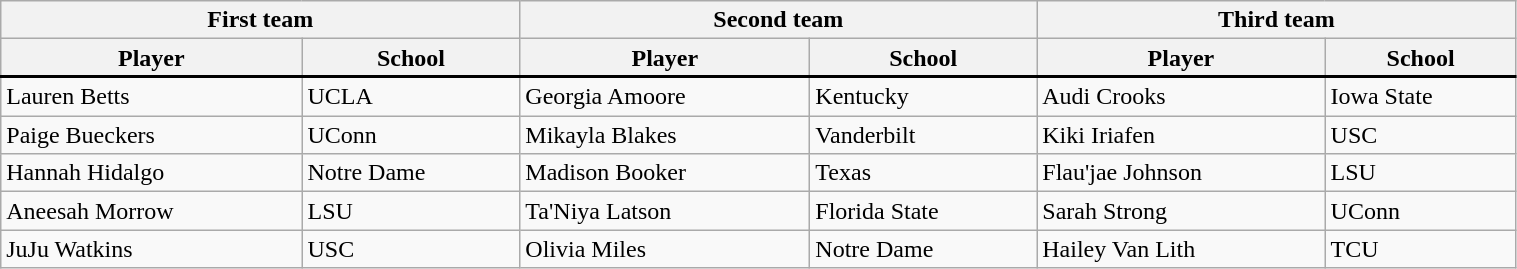<table class="wikitable" style="width:80%;">
<tr>
<th colspan=2>First team</th>
<th colspan=2>Second team</th>
<th colspan=2>Third team</th>
</tr>
<tr>
<th>Player</th>
<th>School</th>
<th>Player</th>
<th>School</th>
<th>Player</th>
<th>School</th>
</tr>
<tr>
</tr>
<tr style = "border-top:2px solid black;">
<td>Lauren Betts</td>
<td>UCLA</td>
<td>Georgia Amoore</td>
<td>Kentucky</td>
<td>Audi Crooks</td>
<td>Iowa State</td>
</tr>
<tr>
<td>Paige Bueckers</td>
<td>UConn</td>
<td>Mikayla Blakes</td>
<td>Vanderbilt</td>
<td>Kiki Iriafen</td>
<td>USC</td>
</tr>
<tr>
<td>Hannah Hidalgo</td>
<td>Notre Dame</td>
<td>Madison Booker</td>
<td>Texas</td>
<td>Flau'jae Johnson</td>
<td>LSU</td>
</tr>
<tr>
<td>Aneesah Morrow</td>
<td>LSU</td>
<td>Ta'Niya Latson</td>
<td>Florida State</td>
<td>Sarah Strong</td>
<td>UConn</td>
</tr>
<tr>
<td>JuJu Watkins</td>
<td>USC</td>
<td>Olivia Miles</td>
<td>Notre Dame</td>
<td>Hailey Van Lith</td>
<td>TCU</td>
</tr>
</table>
